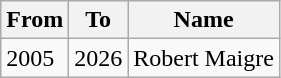<table class="wikitable">
<tr>
<th>From</th>
<th>To</th>
<th>Name</th>
</tr>
<tr>
<td>2005</td>
<td>2026</td>
<td>Robert Maigre</td>
</tr>
</table>
